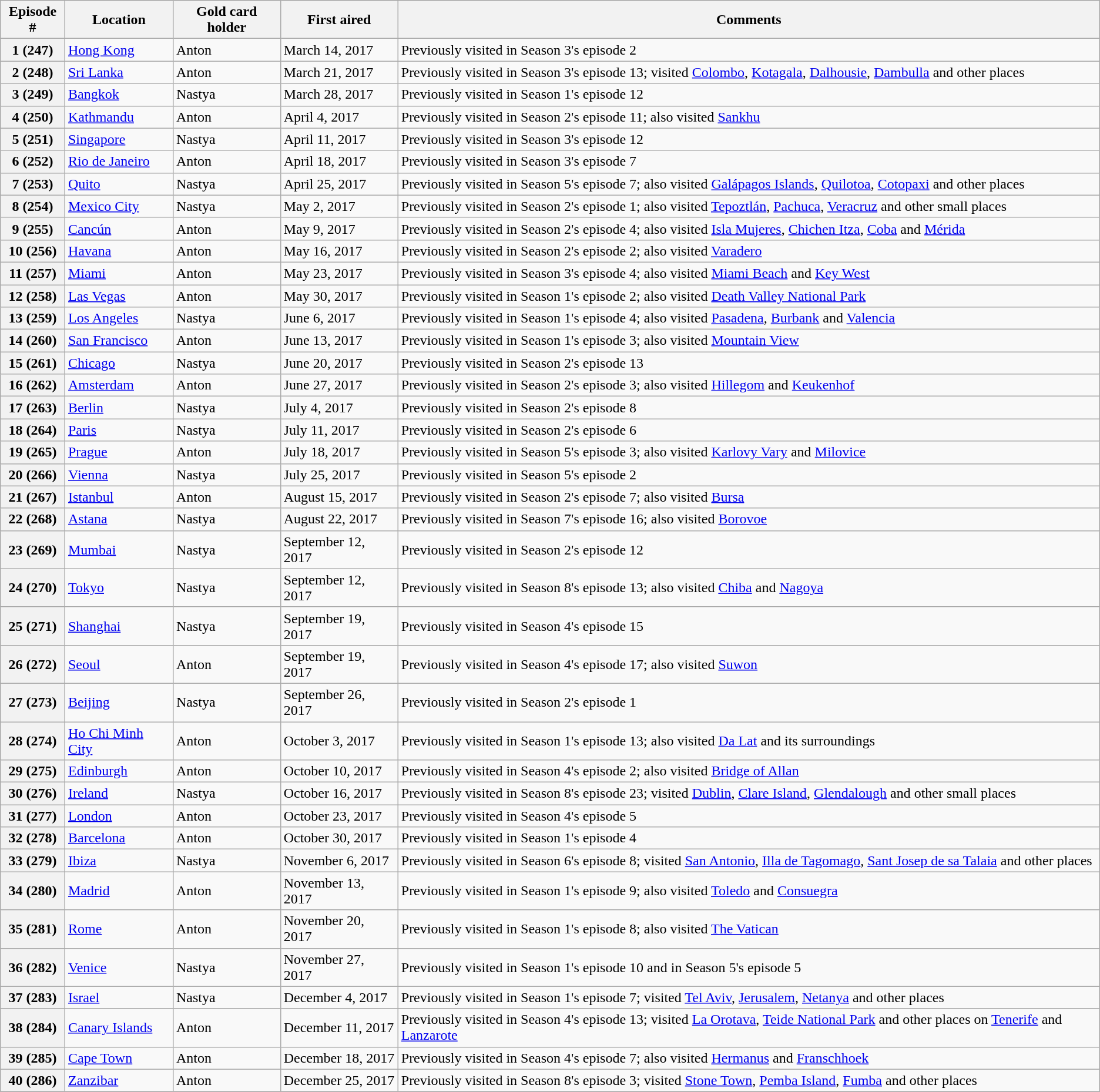<table class="wikitable">
<tr>
<th>Episode #</th>
<th>Location</th>
<th>Gold card holder</th>
<th>First aired</th>
<th>Comments</th>
</tr>
<tr>
<th>1 (247)</th>
<td> <a href='#'>Hong Kong</a></td>
<td>Anton</td>
<td>March 14, 2017</td>
<td>Previously visited in Season 3's episode 2</td>
</tr>
<tr>
<th>2 (248)</th>
<td> <a href='#'>Sri Lanka</a></td>
<td>Anton</td>
<td>March 21, 2017</td>
<td>Previously visited in Season 3's episode 13; visited <a href='#'>Colombo</a>, <a href='#'>Kotagala</a>, <a href='#'>Dalhousie</a>, <a href='#'>Dambulla</a> and other places</td>
</tr>
<tr>
<th>3 (249)</th>
<td> <a href='#'>Bangkok</a></td>
<td>Nastya</td>
<td>March 28, 2017</td>
<td>Previously visited in Season 1's episode 12</td>
</tr>
<tr>
<th>4 (250)</th>
<td> <a href='#'>Kathmandu</a></td>
<td>Anton</td>
<td>April 4, 2017</td>
<td>Previously visited in Season 2's episode 11; also visited <a href='#'>Sankhu</a></td>
</tr>
<tr>
<th>5 (251)</th>
<td> <a href='#'>Singapore</a></td>
<td>Nastya</td>
<td>April 11, 2017</td>
<td>Previously visited in Season 3's episode 12</td>
</tr>
<tr>
<th>6 (252)</th>
<td> <a href='#'>Rio de Janeiro</a></td>
<td>Anton</td>
<td>April 18, 2017</td>
<td>Previously visited in Season 3's episode 7</td>
</tr>
<tr>
<th>7 (253)</th>
<td> <a href='#'>Quito</a></td>
<td>Nastya</td>
<td>April 25, 2017</td>
<td>Previously visited in Season 5's episode 7; also visited <a href='#'>Galápagos Islands</a>, <a href='#'>Quilotoa</a>, <a href='#'>Cotopaxi</a> and other places</td>
</tr>
<tr>
<th>8 (254)</th>
<td> <a href='#'>Mexico City</a></td>
<td>Nastya</td>
<td>May 2, 2017</td>
<td>Previously visited in Season 2's episode 1; also visited <a href='#'>Tepoztlán</a>, <a href='#'>Pachuca</a>, <a href='#'>Veracruz</a> and other small places</td>
</tr>
<tr>
<th>9 (255)</th>
<td> <a href='#'>Cancún</a></td>
<td>Anton</td>
<td>May 9, 2017</td>
<td>Previously visited in Season 2's episode 4; also visited <a href='#'>Isla Mujeres</a>, <a href='#'>Chichen Itza</a>, <a href='#'>Coba</a> and <a href='#'>Mérida</a></td>
</tr>
<tr>
<th>10 (256)</th>
<td> <a href='#'>Havana</a></td>
<td>Anton</td>
<td>May 16, 2017</td>
<td>Previously visited in Season 2's episode 2; also visited <a href='#'>Varadero</a></td>
</tr>
<tr>
<th>11 (257)</th>
<td> <a href='#'>Miami</a></td>
<td>Anton</td>
<td>May 23, 2017</td>
<td>Previously visited in Season 3's episode 4; also visited <a href='#'>Miami Beach</a> and <a href='#'>Key West</a></td>
</tr>
<tr>
<th>12 (258)</th>
<td> <a href='#'>Las Vegas</a></td>
<td>Anton</td>
<td>May 30, 2017</td>
<td>Previously visited in Season 1's episode 2; also visited <a href='#'>Death Valley National Park</a></td>
</tr>
<tr>
<th>13 (259)</th>
<td> <a href='#'>Los Angeles</a></td>
<td>Nastya</td>
<td>June 6, 2017</td>
<td>Previously visited in Season 1's episode 4; also visited <a href='#'>Pasadena</a>, <a href='#'>Burbank</a> and <a href='#'>Valencia</a></td>
</tr>
<tr>
<th>14 (260)</th>
<td> <a href='#'>San Francisco</a></td>
<td>Anton</td>
<td>June 13, 2017</td>
<td>Previously visited in Season 1's episode 3; also visited <a href='#'>Mountain View</a></td>
</tr>
<tr>
<th>15 (261)</th>
<td> <a href='#'>Chicago</a></td>
<td>Nastya</td>
<td>June 20, 2017</td>
<td>Previously visited in Season 2's episode 13</td>
</tr>
<tr>
<th>16 (262)</th>
<td> <a href='#'>Amsterdam</a></td>
<td>Anton</td>
<td>June 27, 2017</td>
<td>Previously visited in Season 2's episode 3; also visited <a href='#'>Hillegom</a> and <a href='#'>Keukenhof</a></td>
</tr>
<tr>
<th>17 (263)</th>
<td> <a href='#'>Berlin</a></td>
<td>Nastya</td>
<td>July 4, 2017</td>
<td>Previously visited in Season 2's episode 8</td>
</tr>
<tr>
<th>18 (264)</th>
<td> <a href='#'>Paris</a></td>
<td>Nastya</td>
<td>July 11, 2017</td>
<td>Previously visited in Season 2's episode 6</td>
</tr>
<tr>
<th>19 (265)</th>
<td> <a href='#'>Prague</a></td>
<td>Anton</td>
<td>July 18, 2017</td>
<td>Previously visited in Season 5's episode 3; also visited <a href='#'>Karlovy Vary</a> and <a href='#'>Milovice</a></td>
</tr>
<tr>
<th>20 (266)</th>
<td> <a href='#'>Vienna</a></td>
<td>Nastya</td>
<td>July 25, 2017</td>
<td>Previously visited in Season 5's episode 2</td>
</tr>
<tr>
<th>21 (267)</th>
<td> <a href='#'>Istanbul</a></td>
<td>Anton</td>
<td>August 15, 2017</td>
<td>Previously visited in Season 2's episode 7; also visited <a href='#'>Bursa</a></td>
</tr>
<tr>
<th>22 (268)</th>
<td> <a href='#'>Astana</a></td>
<td>Nastya</td>
<td>August 22, 2017</td>
<td>Previously visited in Season 7's episode 16; also visited <a href='#'>Borovoe</a></td>
</tr>
<tr>
<th>23 (269)</th>
<td> <a href='#'>Mumbai</a></td>
<td>Nastya</td>
<td>September 12, 2017</td>
<td>Previously visited in Season 2's episode 12</td>
</tr>
<tr>
<th>24 (270)</th>
<td> <a href='#'>Tokyo</a></td>
<td>Nastya</td>
<td>September 12, 2017</td>
<td>Previously visited in Season 8's episode 13; also visited <a href='#'>Chiba</a> and <a href='#'>Nagoya</a></td>
</tr>
<tr>
<th>25 (271)</th>
<td> <a href='#'>Shanghai</a></td>
<td>Nastya</td>
<td>September 19, 2017</td>
<td>Previously visited in Season 4's episode 15</td>
</tr>
<tr>
<th>26 (272)</th>
<td> <a href='#'>Seoul</a></td>
<td>Anton</td>
<td>September 19, 2017</td>
<td>Previously visited in Season 4's episode 17; also visited <a href='#'>Suwon</a></td>
</tr>
<tr>
<th>27 (273)</th>
<td> <a href='#'>Beijing</a></td>
<td>Nastya</td>
<td>September 26, 2017</td>
<td>Previously visited in Season 2's episode 1</td>
</tr>
<tr>
<th>28 (274)</th>
<td> <a href='#'>Ho Chi Minh City</a></td>
<td>Anton</td>
<td>October 3, 2017</td>
<td>Previously visited in Season 1's episode 13; also visited <a href='#'>Da Lat</a> and its surroundings</td>
</tr>
<tr>
<th>29 (275)</th>
<td> <a href='#'>Edinburgh</a></td>
<td>Anton</td>
<td>October 10, 2017</td>
<td>Previously visited in Season 4's episode 2; also visited <a href='#'>Bridge of Allan</a></td>
</tr>
<tr>
<th>30 (276)</th>
<td> <a href='#'>Ireland</a></td>
<td>Nastya</td>
<td>October 16, 2017</td>
<td>Previously visited in Season 8's episode 23; visited <a href='#'>Dublin</a>, <a href='#'>Clare Island</a>, <a href='#'>Glendalough</a> and other small places</td>
</tr>
<tr>
<th>31 (277)</th>
<td> <a href='#'>London</a></td>
<td>Anton</td>
<td>October 23, 2017</td>
<td>Previously visited in Season 4's episode 5</td>
</tr>
<tr>
<th>32 (278)</th>
<td> <a href='#'>Barcelona</a></td>
<td>Anton</td>
<td>October 30, 2017</td>
<td>Previously visited in Season 1's episode 4</td>
</tr>
<tr>
<th>33 (279)</th>
<td> <a href='#'>Ibiza</a></td>
<td>Nastya</td>
<td>November 6, 2017</td>
<td>Previously visited in Season 6's episode 8; visited <a href='#'>San Antonio</a>, <a href='#'>Illa de Tagomago</a>, <a href='#'>Sant Josep de sa Talaia</a> and other places</td>
</tr>
<tr>
<th>34 (280)</th>
<td> <a href='#'>Madrid</a></td>
<td>Anton</td>
<td>November 13, 2017</td>
<td>Previously visited in Season 1's episode 9; also visited <a href='#'>Toledo</a> and <a href='#'>Consuegra</a></td>
</tr>
<tr>
<th>35 (281)</th>
<td> <a href='#'>Rome</a></td>
<td>Anton</td>
<td>November 20, 2017</td>
<td>Previously visited in Season 1's episode 8; also visited <a href='#'>The Vatican</a></td>
</tr>
<tr>
<th>36 (282)</th>
<td> <a href='#'>Venice</a></td>
<td>Nastya</td>
<td>November 27, 2017</td>
<td>Previously visited in Season 1's episode 10 and in Season 5's episode 5</td>
</tr>
<tr>
<th>37 (283)</th>
<td> <a href='#'>Israel</a></td>
<td>Nastya</td>
<td>December 4, 2017</td>
<td>Previously visited in Season 1's episode 7; visited <a href='#'>Tel Aviv</a>, <a href='#'>Jerusalem</a>, <a href='#'>Netanya</a> and other places</td>
</tr>
<tr>
<th>38 (284)</th>
<td> <a href='#'>Canary Islands</a></td>
<td>Anton</td>
<td>December 11, 2017</td>
<td>Previously visited in Season 4's episode 13; visited <a href='#'>La Orotava</a>, <a href='#'>Teide National Park</a> and other places on <a href='#'>Tenerife</a> and <a href='#'>Lanzarote</a></td>
</tr>
<tr>
<th>39 (285)</th>
<td> <a href='#'>Cape Town</a></td>
<td>Anton</td>
<td>December 18, 2017</td>
<td>Previously visited in Season 4's episode 7; also visited <a href='#'>Hermanus</a> and <a href='#'>Franschhoek</a></td>
</tr>
<tr>
<th>40 (286)</th>
<td> <a href='#'>Zanzibar</a></td>
<td>Anton</td>
<td>December 25, 2017</td>
<td>Previously visited in Season 8's episode 3; visited <a href='#'>Stone Town</a>, <a href='#'>Pemba Island</a>, <a href='#'>Fumba</a> and other places</td>
</tr>
<tr>
</tr>
</table>
